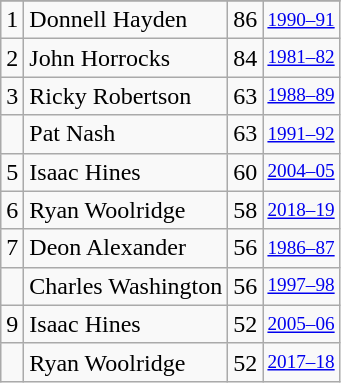<table class="wikitable">
<tr>
</tr>
<tr>
<td>1</td>
<td>Donnell Hayden</td>
<td>86</td>
<td style="font-size:80%;"><a href='#'>1990–91</a></td>
</tr>
<tr>
<td>2</td>
<td>John Horrocks</td>
<td>84</td>
<td style="font-size:80%;"><a href='#'>1981–82</a></td>
</tr>
<tr>
<td>3</td>
<td>Ricky Robertson</td>
<td>63</td>
<td style="font-size:80%;"><a href='#'>1988–89</a></td>
</tr>
<tr>
<td></td>
<td>Pat Nash</td>
<td>63</td>
<td style="font-size:80%;"><a href='#'>1991–92</a></td>
</tr>
<tr>
<td>5</td>
<td>Isaac Hines</td>
<td>60</td>
<td style="font-size:80%;"><a href='#'>2004–05</a></td>
</tr>
<tr>
<td>6</td>
<td>Ryan Woolridge</td>
<td>58</td>
<td style="font-size:80%;"><a href='#'>2018–19</a></td>
</tr>
<tr>
<td>7</td>
<td>Deon Alexander</td>
<td>56</td>
<td style="font-size:80%;"><a href='#'>1986–87</a></td>
</tr>
<tr>
<td></td>
<td>Charles Washington</td>
<td>56</td>
<td style="font-size:80%;"><a href='#'>1997–98</a></td>
</tr>
<tr>
<td>9</td>
<td>Isaac Hines</td>
<td>52</td>
<td style="font-size:80%;"><a href='#'>2005–06</a></td>
</tr>
<tr>
<td></td>
<td>Ryan Woolridge</td>
<td>52</td>
<td style="font-size:80%;"><a href='#'>2017–18</a></td>
</tr>
</table>
